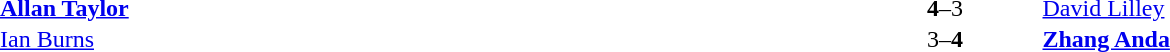<table width="100%" cellspacing="1">
<tr>
<th width=45%></th>
<th width=10%></th>
<th width=45%></th>
</tr>
<tr>
<td> <strong><a href='#'>Allan Taylor</a></strong></td>
<td align="center"><strong>4</strong>–3</td>
<td> <a href='#'>David Lilley</a></td>
</tr>
<tr>
<td> <a href='#'>Ian Burns</a></td>
<td align="center">3–<strong>4</strong></td>
<td> <strong><a href='#'>Zhang Anda</a></strong></td>
</tr>
</table>
